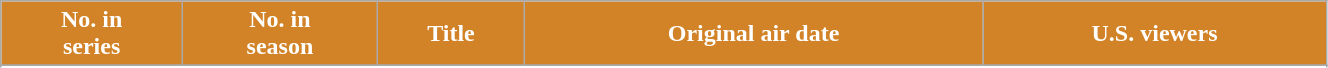<table class="wikitable plainrowheaders" width="70%">
<tr>
<th scope="col" style="background-color: #D28328; color: #FFFFFF;">No. in<br>series</th>
<th scope="col" style="background-color: #D28328; color: #FFFFFF;">No. in<br>season</th>
<th scope="col" style="background-color: #D28328; color: #FFFFFF;">Title</th>
<th scope="col" style="background-color: #D28328; color: #FFFFFF;">Original air date</th>
<th scope="col" style="background-color: #D28328; color: #FFFFFF;">U.S. viewers</th>
</tr>
<tr>
</tr>
<tr>
</tr>
<tr>
</tr>
<tr>
</tr>
<tr>
</tr>
<tr>
</tr>
</table>
